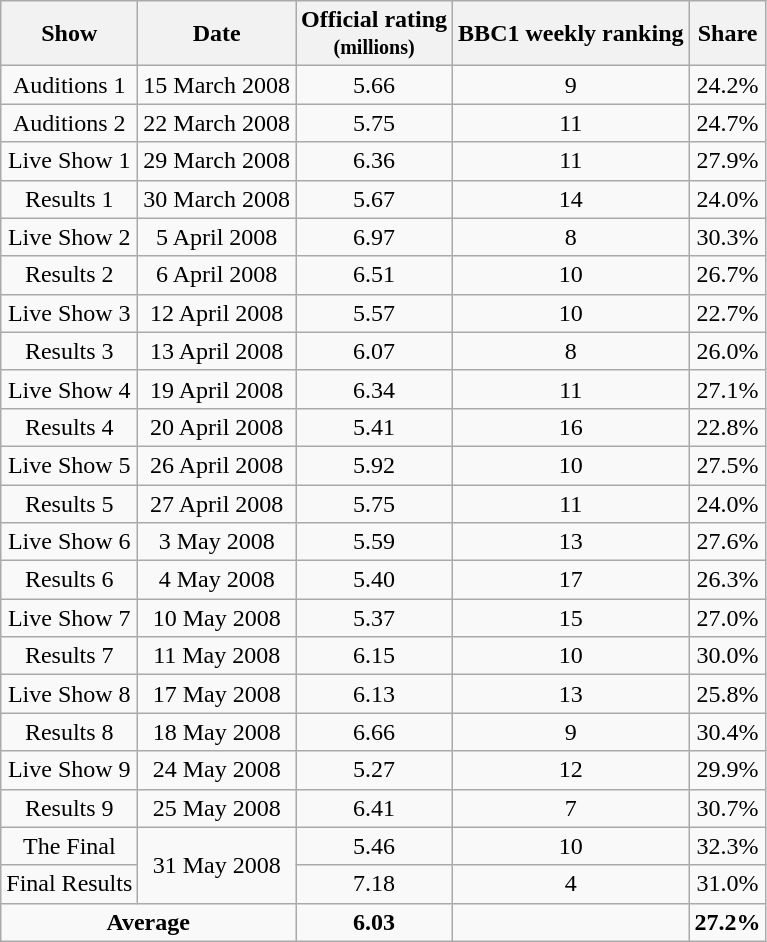<table class="wikitable" style="text-align:center">
<tr>
<th>Show</th>
<th>Date</th>
<th>Official rating<br><small>(millions)</small></th>
<th>BBC1 weekly ranking</th>
<th>Share</th>
</tr>
<tr>
<td>Auditions 1</td>
<td>15 March 2008</td>
<td>5.66</td>
<td>9</td>
<td>24.2%</td>
</tr>
<tr>
<td>Auditions 2</td>
<td>22 March 2008</td>
<td>5.75</td>
<td>11</td>
<td>24.7%</td>
</tr>
<tr>
<td>Live Show 1</td>
<td>29 March 2008</td>
<td>6.36</td>
<td>11</td>
<td>27.9%</td>
</tr>
<tr>
<td>Results 1</td>
<td>30 March 2008</td>
<td>5.67</td>
<td>14</td>
<td>24.0%</td>
</tr>
<tr>
<td>Live Show 2</td>
<td>5 April 2008</td>
<td>6.97</td>
<td>8</td>
<td>30.3%</td>
</tr>
<tr>
<td>Results 2</td>
<td>6 April 2008</td>
<td>6.51</td>
<td>10</td>
<td>26.7%</td>
</tr>
<tr>
<td>Live Show 3</td>
<td>12 April 2008</td>
<td>5.57</td>
<td>10</td>
<td>22.7%</td>
</tr>
<tr>
<td>Results 3</td>
<td>13 April 2008</td>
<td>6.07</td>
<td>8</td>
<td>26.0%</td>
</tr>
<tr>
<td>Live Show 4</td>
<td>19 April 2008</td>
<td>6.34</td>
<td>11</td>
<td>27.1%</td>
</tr>
<tr>
<td>Results 4</td>
<td>20 April 2008</td>
<td>5.41</td>
<td>16</td>
<td>22.8%</td>
</tr>
<tr>
<td>Live Show 5</td>
<td>26 April 2008</td>
<td>5.92</td>
<td>10</td>
<td>27.5%</td>
</tr>
<tr>
<td>Results 5</td>
<td>27 April 2008</td>
<td>5.75</td>
<td>11</td>
<td>24.0%</td>
</tr>
<tr>
<td>Live Show 6</td>
<td>3 May 2008</td>
<td>5.59</td>
<td>13</td>
<td>27.6%</td>
</tr>
<tr>
<td>Results 6</td>
<td>4 May 2008</td>
<td>5.40</td>
<td>17</td>
<td>26.3%</td>
</tr>
<tr>
<td>Live Show 7</td>
<td>10 May 2008</td>
<td>5.37</td>
<td>15</td>
<td>27.0%</td>
</tr>
<tr>
<td>Results 7</td>
<td>11 May 2008</td>
<td>6.15</td>
<td>10</td>
<td>30.0%</td>
</tr>
<tr>
<td>Live Show 8</td>
<td>17 May 2008</td>
<td>6.13</td>
<td>13</td>
<td>25.8%</td>
</tr>
<tr>
<td>Results 8</td>
<td>18 May 2008</td>
<td>6.66</td>
<td>9</td>
<td>30.4%</td>
</tr>
<tr>
<td>Live Show 9</td>
<td>24 May 2008</td>
<td>5.27</td>
<td>12</td>
<td>29.9%</td>
</tr>
<tr>
<td>Results 9</td>
<td>25 May 2008</td>
<td>6.41</td>
<td>7</td>
<td>30.7%</td>
</tr>
<tr>
<td>The Final</td>
<td rowspan="2">31 May 2008</td>
<td>5.46</td>
<td>10</td>
<td>32.3%</td>
</tr>
<tr>
<td>Final Results</td>
<td>7.18</td>
<td>4</td>
<td>31.0%</td>
</tr>
<tr>
<td colspan="2"><strong>Average</strong></td>
<td><strong>6.03</strong></td>
<td></td>
<td><strong>27.2%</strong></td>
</tr>
</table>
